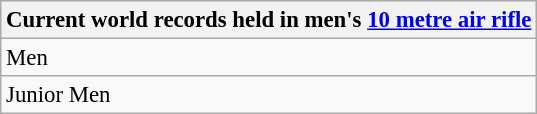<table class="wikitable" style="font-size: 95%">
<tr>
<th colspan=7>Current world records held in men's <a href='#'>10 metre air rifle</a></th>
</tr>
<tr>
<td rowspan=2>Men<br></td>
</tr>
<tr>
</tr>
<tr>
<td rowspan=2>Junior Men<br></td>
</tr>
</table>
